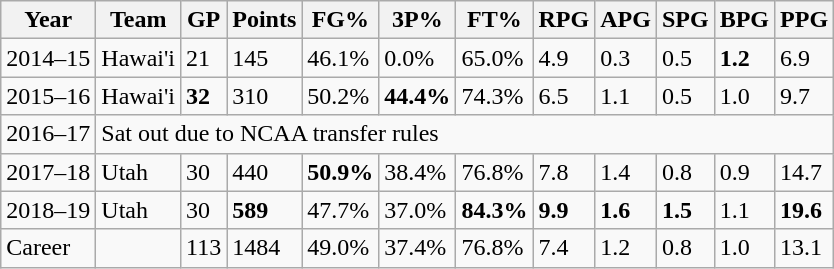<table class="wikitable">
<tr>
<th>Year</th>
<th>Team</th>
<th>GP</th>
<th>Points</th>
<th>FG%</th>
<th>3P%</th>
<th>FT%</th>
<th>RPG</th>
<th>APG</th>
<th>SPG</th>
<th>BPG</th>
<th>PPG</th>
</tr>
<tr>
<td>2014–15</td>
<td>Hawai'i</td>
<td>21</td>
<td>145</td>
<td>46.1%</td>
<td>0.0%</td>
<td>65.0%</td>
<td>4.9</td>
<td>0.3</td>
<td>0.5</td>
<td><strong>1.2</strong></td>
<td>6.9</td>
</tr>
<tr>
<td>2015–16</td>
<td>Hawai'i</td>
<td><strong>32</strong></td>
<td>310</td>
<td>50.2%</td>
<td><strong>44.4%</strong></td>
<td>74.3%</td>
<td>6.5</td>
<td>1.1</td>
<td>0.5</td>
<td>1.0</td>
<td>9.7</td>
</tr>
<tr>
<td>2016–17</td>
<td colspan="11">Sat out due to NCAA transfer rules</td>
</tr>
<tr>
<td>2017–18</td>
<td>Utah</td>
<td>30</td>
<td>440</td>
<td><strong>50.9%</strong></td>
<td>38.4%</td>
<td>76.8%</td>
<td>7.8</td>
<td>1.4</td>
<td>0.8</td>
<td>0.9</td>
<td>14.7</td>
</tr>
<tr>
<td>2018–19</td>
<td>Utah</td>
<td>30</td>
<td><strong>589</strong></td>
<td>47.7%</td>
<td>37.0%</td>
<td><strong>84.3%</strong></td>
<td><strong>9.9</strong></td>
<td><strong>1.6</strong></td>
<td><strong>1.5</strong></td>
<td>1.1</td>
<td><strong>19.6</strong></td>
</tr>
<tr>
<td>Career</td>
<td></td>
<td>113</td>
<td>1484</td>
<td>49.0%</td>
<td>37.4%</td>
<td>76.8%</td>
<td>7.4</td>
<td>1.2</td>
<td>0.8</td>
<td>1.0</td>
<td>13.1</td>
</tr>
</table>
